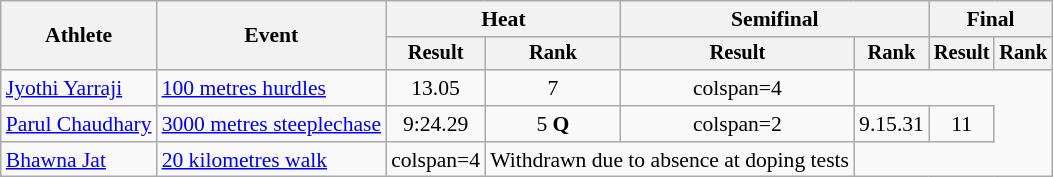<table class="wikitable" style="font-size:90%">
<tr>
<th rowspan="2">Athlete</th>
<th rowspan="2">Event</th>
<th colspan="2">Heat</th>
<th colspan="2">Semifinal</th>
<th colspan="2">Final</th>
</tr>
<tr style="font-size:95%">
<th>Result</th>
<th>Rank</th>
<th>Result</th>
<th>Rank</th>
<th>Result</th>
<th>Rank</th>
</tr>
<tr style=text-align:center>
<td style=text-align:left><a href='#'>Jyothi Yarraji</a></td>
<td style=text-align:left><a href='#'>100 metres hurdles</a></td>
<td>13.05</td>
<td>7</td>
<td>colspan=4 </td>
</tr>
<tr style=text-align:center>
<td style=text-align:left><a href='#'>Parul Chaudhary</a></td>
<td style=text-align:left><a href='#'>3000 metres steeplechase</a></td>
<td>9:24.29 </td>
<td>5 <strong>Q</strong></td>
<td>colspan=2</td>
<td>9.15.31 </td>
<td>11</td>
</tr>
<tr style=text-align:center>
<td style=text-align:left><a href='#'>Bhawna Jat</a></td>
<td style=text-align:left><a href='#'>20 kilometres walk</a></td>
<td>colspan=4 </td>
<td colspan="2">Withdrawn due to absence at doping tests</td>
</tr>
</table>
